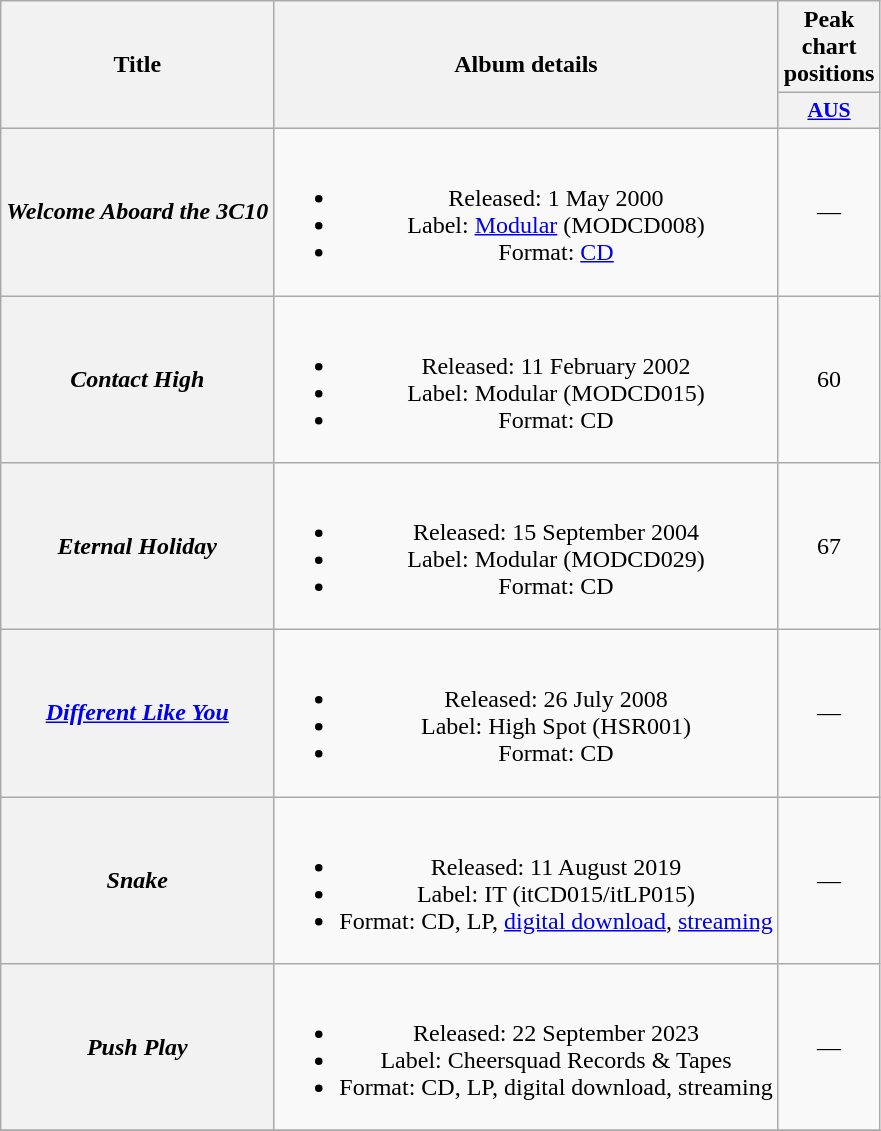<table class="wikitable plainrowheaders" style="text-align:center;">
<tr>
<th scope="col" rowspan="2">Title</th>
<th scope="col" rowspan="2">Album details</th>
<th scope="col" colspan="1">Peak chart positions</th>
</tr>
<tr>
<th scope="col" style="width:3em;font-size:90%;"><a href='#'>AUS</a><br></th>
</tr>
<tr>
<th scope="row"><em>Welcome Aboard the 3C10</em></th>
<td><br><ul><li>Released: 1 May 2000</li><li>Label: <a href='#'>Modular</a> (MODCD008)</li><li>Format: <a href='#'>CD</a></li></ul></td>
<td>—</td>
</tr>
<tr>
<th scope="row"><em>Contact High</em></th>
<td><br><ul><li>Released: 11 February 2002</li><li>Label: Modular (MODCD015)</li><li>Format: CD</li></ul></td>
<td>60</td>
</tr>
<tr>
<th scope="row"><em>Eternal Holiday</em></th>
<td><br><ul><li>Released: 15 September 2004</li><li>Label: Modular (MODCD029)</li><li>Format: CD</li></ul></td>
<td>67</td>
</tr>
<tr>
<th scope="row"><em><a href='#'>Different Like You</a></em></th>
<td><br><ul><li>Released: 26 July 2008</li><li>Label: High Spot (HSR001)</li><li>Format: CD</li></ul></td>
<td>—</td>
</tr>
<tr>
<th scope="row"><em>Snake</em></th>
<td><br><ul><li>Released: 11 August 2019</li><li>Label: IT (itCD015/itLP015)</li><li>Format: CD, LP, <a href='#'>digital download</a>, <a href='#'>streaming</a></li></ul></td>
<td>—</td>
</tr>
<tr>
<th scope="row"><em>Push Play</em></th>
<td><br><ul><li>Released: 22 September 2023</li><li>Label: Cheersquad Records & Tapes</li><li>Format: CD, LP, digital download, streaming</li></ul></td>
<td>—</td>
</tr>
<tr>
</tr>
</table>
